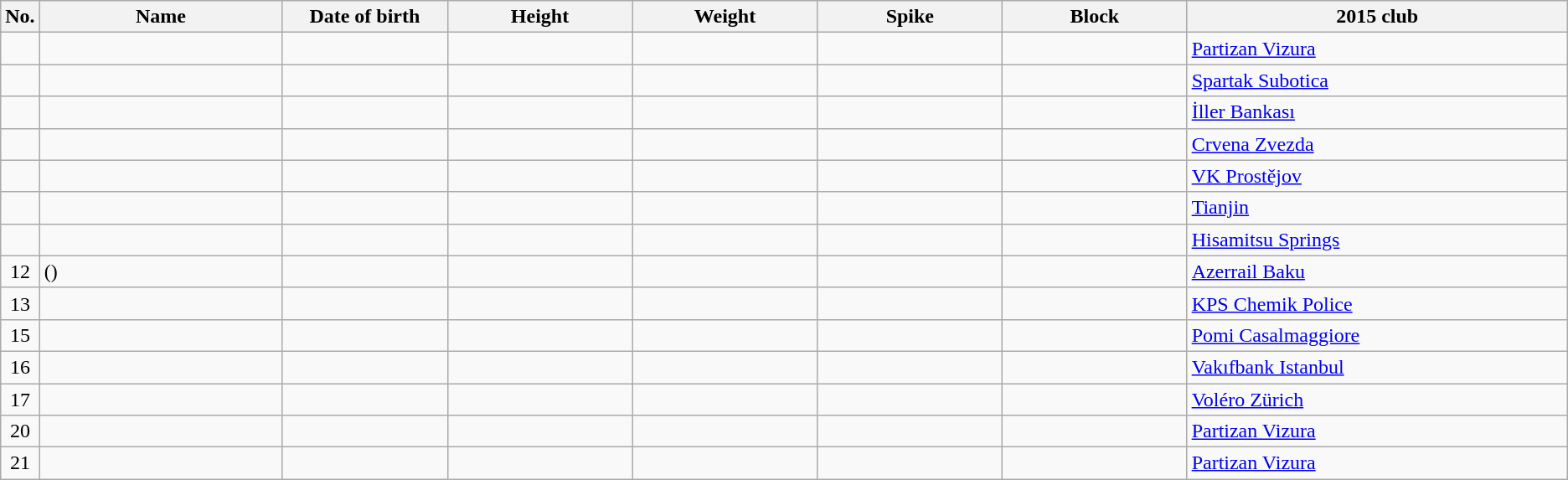<table class="wikitable sortable" style="font-size:100%; text-align:center;">
<tr>
<th>No.</th>
<th style="width:12em">Name</th>
<th style="width:8em">Date of birth</th>
<th style="width:9em">Height</th>
<th style="width:9em">Weight</th>
<th style="width:9em">Spike</th>
<th style="width:9em">Block</th>
<th style="width:19em">2015 club</th>
</tr>
<tr>
<td></td>
<td align=left></td>
<td align=right></td>
<td></td>
<td></td>
<td></td>
<td></td>
<td align=left> <a href='#'>Partizan Vizura</a></td>
</tr>
<tr>
<td></td>
<td align=left></td>
<td align=right></td>
<td></td>
<td></td>
<td></td>
<td></td>
<td align=left> <a href='#'>Spartak Subotica</a></td>
</tr>
<tr>
<td></td>
<td align=left></td>
<td align=right></td>
<td></td>
<td></td>
<td></td>
<td></td>
<td align=left> <a href='#'>İller Bankası</a></td>
</tr>
<tr>
<td></td>
<td align=left></td>
<td align=right></td>
<td></td>
<td></td>
<td></td>
<td></td>
<td align=left> <a href='#'>Crvena Zvezda</a></td>
</tr>
<tr>
<td></td>
<td align=left></td>
<td align=right></td>
<td></td>
<td></td>
<td></td>
<td></td>
<td align=left> <a href='#'>VK Prostějov</a></td>
</tr>
<tr>
<td></td>
<td align=left></td>
<td align=right></td>
<td></td>
<td></td>
<td></td>
<td></td>
<td align=left> <a href='#'>Tianjin</a></td>
</tr>
<tr>
<td></td>
<td align=left></td>
<td align=right></td>
<td></td>
<td></td>
<td></td>
<td></td>
<td align=left> <a href='#'>Hisamitsu Springs</a></td>
</tr>
<tr>
<td>12</td>
<td align=left> ()</td>
<td align=right></td>
<td></td>
<td></td>
<td></td>
<td></td>
<td align=left> <a href='#'>Azerrail Baku</a></td>
</tr>
<tr>
<td>13</td>
<td align=left></td>
<td align=right></td>
<td></td>
<td></td>
<td></td>
<td></td>
<td align=left> <a href='#'>KPS Chemik Police</a></td>
</tr>
<tr>
<td>15</td>
<td align=left></td>
<td align=right></td>
<td></td>
<td></td>
<td></td>
<td></td>
<td align=left> <a href='#'>Pomi Casalmaggiore</a></td>
</tr>
<tr>
<td>16</td>
<td align=left></td>
<td align=right></td>
<td></td>
<td></td>
<td></td>
<td></td>
<td align=left> <a href='#'>Vakıfbank Istanbul</a></td>
</tr>
<tr>
<td>17</td>
<td align=left></td>
<td align=right></td>
<td></td>
<td></td>
<td></td>
<td></td>
<td align=left> <a href='#'>Voléro Zürich</a></td>
</tr>
<tr>
<td>20</td>
<td align=left></td>
<td align=right></td>
<td></td>
<td></td>
<td></td>
<td></td>
<td align=left> <a href='#'>Partizan Vizura</a></td>
</tr>
<tr>
<td>21</td>
<td align=left></td>
<td align=right></td>
<td></td>
<td></td>
<td></td>
<td></td>
<td align=left> <a href='#'>Partizan Vizura</a></td>
</tr>
</table>
